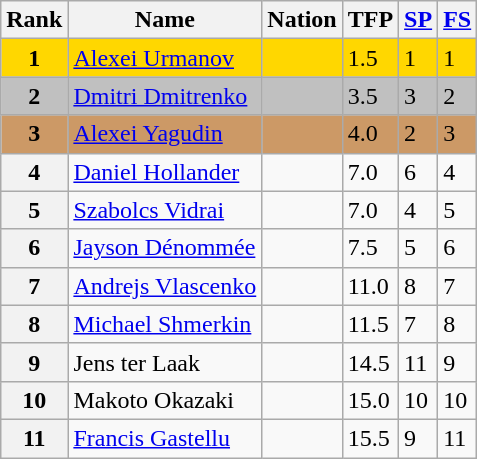<table class="wikitable sortable">
<tr>
<th>Rank</th>
<th>Name</th>
<th>Nation</th>
<th>TFP</th>
<th><a href='#'>SP</a></th>
<th><a href='#'>FS</a></th>
</tr>
<tr bgcolor="gold">
<td align="center"><strong>1</strong></td>
<td><a href='#'>Alexei Urmanov</a></td>
<td></td>
<td>1.5</td>
<td>1</td>
<td>1</td>
</tr>
<tr bgcolor="silver">
<td align="center"><strong>2</strong></td>
<td><a href='#'>Dmitri Dmitrenko</a></td>
<td></td>
<td>3.5</td>
<td>3</td>
<td>2</td>
</tr>
<tr bgcolor="cc9966">
<td align="center"><strong>3</strong></td>
<td><a href='#'>Alexei Yagudin</a></td>
<td></td>
<td>4.0</td>
<td>2</td>
<td>3</td>
</tr>
<tr>
<th>4</th>
<td><a href='#'>Daniel Hollander</a></td>
<td></td>
<td>7.0</td>
<td>6</td>
<td>4</td>
</tr>
<tr>
<th>5</th>
<td><a href='#'>Szabolcs Vidrai</a></td>
<td></td>
<td>7.0</td>
<td>4</td>
<td>5</td>
</tr>
<tr>
<th>6</th>
<td><a href='#'>Jayson Dénommée</a></td>
<td></td>
<td>7.5</td>
<td>5</td>
<td>6</td>
</tr>
<tr>
<th>7</th>
<td><a href='#'>Andrejs Vlascenko</a></td>
<td></td>
<td>11.0</td>
<td>8</td>
<td>7</td>
</tr>
<tr>
<th>8</th>
<td><a href='#'>Michael Shmerkin</a></td>
<td></td>
<td>11.5</td>
<td>7</td>
<td>8</td>
</tr>
<tr>
<th>9</th>
<td>Jens ter Laak</td>
<td></td>
<td>14.5</td>
<td>11</td>
<td>9</td>
</tr>
<tr>
<th>10</th>
<td>Makoto Okazaki</td>
<td></td>
<td>15.0</td>
<td>10</td>
<td>10</td>
</tr>
<tr>
<th>11</th>
<td><a href='#'>Francis Gastellu</a></td>
<td></td>
<td>15.5</td>
<td>9</td>
<td>11</td>
</tr>
</table>
